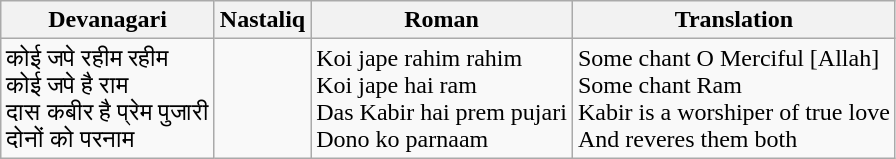<table class="wikitable">
<tr>
<th>Devanagari</th>
<th>Nastaliq</th>
<th>Roman</th>
<th>Translation</th>
</tr>
<tr>
<td>कोई जपे रहीम रहीम<br>कोई जपे है राम<br>दास कबीर है प्रेम पुजारी<br>दोनों को परनाम</td>
<td></td>
<td>Koi jape rahim rahim<br>Koi jape hai ram<br>Das Kabir hai prem pujari<br>Dono ko parnaam</td>
<td>Some chant O Merciful [Allah]<br>Some chant Ram<br>Kabir is a worshiper of true love<br>And reveres them both</td>
</tr>
</table>
